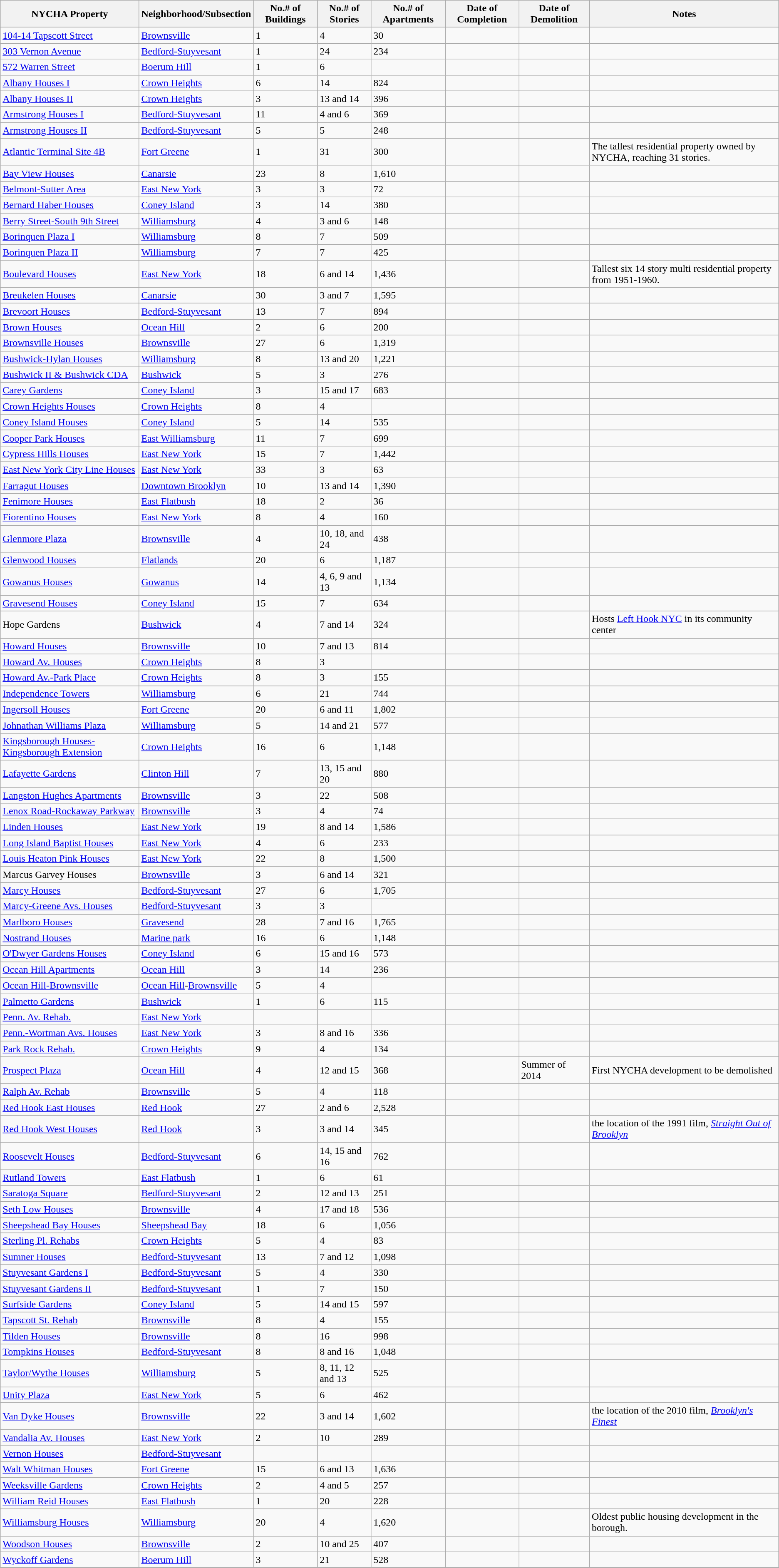<table class="wikitable sortable">
<tr>
<th>NYCHA Property</th>
<th>Neighborhood/Subsection</th>
<th>No.# of Buildings</th>
<th>No.# of Stories</th>
<th>No.# of Apartments</th>
<th>Date of Completion</th>
<th>Date of Demolition</th>
<th>Notes</th>
</tr>
<tr>
<td><a href='#'>104-14 Tapscott Street</a></td>
<td><a href='#'>Brownsville</a></td>
<td>1</td>
<td>4</td>
<td>30</td>
<td></td>
<td></td>
<td></td>
</tr>
<tr>
<td><a href='#'>303 Vernon Avenue</a></td>
<td><a href='#'>Bedford-Stuyvesant</a></td>
<td>1</td>
<td>24</td>
<td>234</td>
<td></td>
<td></td>
<td></td>
</tr>
<tr>
<td><a href='#'>572 Warren Street</a></td>
<td><a href='#'>Boerum Hill</a></td>
<td>1</td>
<td>6</td>
<td></td>
<td></td>
<td></td>
<td></td>
</tr>
<tr>
<td><a href='#'>Albany Houses I</a></td>
<td><a href='#'>Crown Heights</a></td>
<td>6</td>
<td>14</td>
<td>824</td>
<td></td>
<td></td>
<td></td>
</tr>
<tr>
<td><a href='#'>Albany Houses II</a></td>
<td><a href='#'>Crown Heights</a></td>
<td>3</td>
<td>13 and 14</td>
<td>396</td>
<td></td>
<td></td>
<td></td>
</tr>
<tr>
<td><a href='#'>Armstrong Houses I</a></td>
<td><a href='#'>Bedford-Stuyvesant</a></td>
<td>11</td>
<td>4 and 6</td>
<td>369</td>
<td></td>
<td></td>
<td></td>
</tr>
<tr>
<td><a href='#'>Armstrong Houses II</a></td>
<td><a href='#'>Bedford-Stuyvesant</a></td>
<td>5</td>
<td>5</td>
<td>248</td>
<td></td>
<td></td>
<td></td>
</tr>
<tr>
<td><a href='#'>Atlantic Terminal Site 4B</a></td>
<td><a href='#'>Fort Greene</a></td>
<td>1</td>
<td>31</td>
<td>300</td>
<td></td>
<td></td>
<td>The tallest residential property owned by NYCHA, reaching 31 stories.</td>
</tr>
<tr>
<td><a href='#'>Bay View Houses</a></td>
<td><a href='#'>Canarsie</a></td>
<td>23</td>
<td>8</td>
<td>1,610</td>
<td></td>
<td></td>
<td></td>
</tr>
<tr>
<td><a href='#'>Belmont-Sutter Area</a></td>
<td><a href='#'>East New York</a></td>
<td>3</td>
<td>3</td>
<td>72</td>
<td></td>
<td></td>
<td></td>
</tr>
<tr>
<td><a href='#'>Bernard Haber Houses</a></td>
<td><a href='#'>Coney Island</a></td>
<td>3</td>
<td>14</td>
<td>380</td>
<td></td>
<td></td>
<td></td>
</tr>
<tr>
<td><a href='#'>Berry Street-South 9th Street</a></td>
<td><a href='#'>Williamsburg</a></td>
<td>4</td>
<td>3 and 6</td>
<td>148</td>
<td></td>
<td></td>
<td></td>
</tr>
<tr>
<td><a href='#'>Borinquen Plaza I</a></td>
<td><a href='#'>Williamsburg</a></td>
<td>8</td>
<td>7</td>
<td>509</td>
<td></td>
<td></td>
<td></td>
</tr>
<tr>
<td><a href='#'>Borinquen Plaza II</a></td>
<td><a href='#'>Williamsburg</a></td>
<td>7</td>
<td>7</td>
<td>425</td>
<td></td>
<td></td>
<td></td>
</tr>
<tr>
<td><a href='#'>Boulevard Houses</a></td>
<td><a href='#'>East New York</a></td>
<td>18</td>
<td>6 and 14</td>
<td>1,436</td>
<td></td>
<td></td>
<td>Tallest six 14 story multi residential property from 1951-1960.</td>
</tr>
<tr>
<td><a href='#'>Breukelen Houses</a></td>
<td><a href='#'>Canarsie</a></td>
<td>30</td>
<td>3 and 7</td>
<td>1,595</td>
<td></td>
<td></td>
<td></td>
</tr>
<tr>
<td><a href='#'>Brevoort Houses</a></td>
<td><a href='#'>Bedford-Stuyvesant</a></td>
<td>13</td>
<td>7</td>
<td>894</td>
<td></td>
<td></td>
<td></td>
</tr>
<tr>
<td><a href='#'>Brown Houses</a></td>
<td><a href='#'>Ocean Hill</a></td>
<td>2</td>
<td>6</td>
<td>200</td>
<td></td>
<td></td>
<td></td>
</tr>
<tr>
<td><a href='#'>Brownsville Houses</a></td>
<td><a href='#'>Brownsville</a></td>
<td>27</td>
<td>6</td>
<td>1,319</td>
<td></td>
<td></td>
<td></td>
</tr>
<tr>
<td><a href='#'>Bushwick-Hylan Houses</a></td>
<td><a href='#'>Williamsburg</a></td>
<td>8</td>
<td>13 and 20</td>
<td>1,221</td>
<td></td>
<td></td>
<td></td>
</tr>
<tr>
<td><a href='#'>Bushwick II & Bushwick CDA</a></td>
<td><a href='#'>Bushwick</a></td>
<td>5</td>
<td>3</td>
<td>276</td>
<td></td>
<td></td>
<td></td>
</tr>
<tr>
<td><a href='#'>Carey Gardens</a></td>
<td><a href='#'>Coney Island</a></td>
<td>3</td>
<td>15 and 17</td>
<td>683</td>
<td></td>
<td></td>
<td></td>
</tr>
<tr>
<td><a href='#'>Crown Heights Houses</a></td>
<td><a href='#'>Crown Heights</a></td>
<td>8</td>
<td>4</td>
<td></td>
<td></td>
<td></td>
<td></td>
</tr>
<tr>
<td><a href='#'>Coney Island Houses</a></td>
<td><a href='#'>Coney Island</a></td>
<td>5</td>
<td>14</td>
<td>535</td>
<td></td>
<td></td>
<td></td>
</tr>
<tr>
<td><a href='#'>Cooper Park Houses</a></td>
<td><a href='#'>East Williamsburg</a></td>
<td>11</td>
<td>7</td>
<td>699</td>
<td></td>
<td></td>
<td></td>
</tr>
<tr>
<td><a href='#'>Cypress Hills Houses</a></td>
<td><a href='#'>East New York</a></td>
<td>15</td>
<td>7</td>
<td>1,442</td>
<td></td>
<td></td>
<td></td>
</tr>
<tr>
<td><a href='#'>East New York City Line Houses</a></td>
<td><a href='#'>East New York</a></td>
<td>33</td>
<td>3</td>
<td>63</td>
<td></td>
<td></td>
<td></td>
</tr>
<tr>
<td><a href='#'>Farragut Houses</a></td>
<td><a href='#'>Downtown Brooklyn</a></td>
<td>10</td>
<td>13 and 14</td>
<td>1,390</td>
<td></td>
<td></td>
<td></td>
</tr>
<tr>
<td><a href='#'>Fenimore Houses</a></td>
<td><a href='#'>East Flatbush</a></td>
<td>18</td>
<td>2</td>
<td>36</td>
<td></td>
<td></td>
<td></td>
</tr>
<tr>
<td><a href='#'>Fiorentino Houses</a></td>
<td><a href='#'>East New York</a></td>
<td>8</td>
<td>4</td>
<td>160</td>
<td></td>
<td></td>
<td></td>
</tr>
<tr>
<td><a href='#'>Glenmore Plaza</a></td>
<td><a href='#'>Brownsville</a></td>
<td>4</td>
<td>10, 18, and 24</td>
<td>438</td>
<td></td>
<td></td>
<td></td>
</tr>
<tr>
<td><a href='#'>Glenwood Houses</a></td>
<td><a href='#'>Flatlands</a></td>
<td>20</td>
<td>6</td>
<td>1,187</td>
<td></td>
<td></td>
<td></td>
</tr>
<tr>
<td><a href='#'>Gowanus Houses</a></td>
<td><a href='#'>Gowanus</a></td>
<td>14</td>
<td>4, 6, 9 and 13</td>
<td>1,134</td>
<td></td>
<td></td>
<td></td>
</tr>
<tr>
<td><a href='#'>Gravesend Houses</a></td>
<td><a href='#'>Coney Island</a></td>
<td>15</td>
<td>7</td>
<td>634</td>
<td></td>
<td></td>
<td></td>
</tr>
<tr>
<td>Hope Gardens</td>
<td><a href='#'>Bushwick</a></td>
<td>4</td>
<td>7 and 14</td>
<td>324</td>
<td></td>
<td></td>
<td>Hosts <a href='#'>Left Hook NYC</a> in its community center</td>
</tr>
<tr>
<td><a href='#'>Howard Houses</a></td>
<td><a href='#'>Brownsville</a></td>
<td>10</td>
<td>7 and 13</td>
<td>814</td>
<td></td>
<td></td>
<td></td>
</tr>
<tr>
<td><a href='#'>Howard Av. Houses</a></td>
<td><a href='#'>Crown Heights</a></td>
<td>8</td>
<td>3</td>
<td></td>
<td></td>
<td></td>
<td></td>
</tr>
<tr>
<td><a href='#'>Howard Av.-Park Place</a></td>
<td><a href='#'>Crown Heights</a></td>
<td>8</td>
<td>3</td>
<td>155</td>
<td></td>
<td></td>
<td></td>
</tr>
<tr>
<td><a href='#'>Independence Towers</a></td>
<td><a href='#'>Williamsburg</a></td>
<td>6</td>
<td>21</td>
<td>744</td>
<td></td>
<td></td>
<td></td>
</tr>
<tr>
<td><a href='#'>Ingersoll Houses</a></td>
<td><a href='#'>Fort Greene</a></td>
<td>20</td>
<td>6 and 11</td>
<td>1,802</td>
<td></td>
<td></td>
<td></td>
</tr>
<tr>
<td><a href='#'>Johnathan Williams Plaza</a></td>
<td><a href='#'>Williamsburg</a></td>
<td>5</td>
<td>14 and 21</td>
<td>577</td>
<td></td>
<td></td>
<td></td>
</tr>
<tr>
<td><a href='#'>Kingsborough Houses-Kingsborough Extension</a></td>
<td><a href='#'>Crown Heights</a></td>
<td>16</td>
<td>6</td>
<td>1,148</td>
<td></td>
<td></td>
<td></td>
</tr>
<tr>
<td><a href='#'>Lafayette Gardens</a></td>
<td><a href='#'>Clinton Hill</a></td>
<td>7</td>
<td>13, 15 and 20</td>
<td>880</td>
<td></td>
<td></td>
<td></td>
</tr>
<tr>
<td><a href='#'>Langston Hughes Apartments</a></td>
<td><a href='#'>Brownsville</a></td>
<td>3</td>
<td>22</td>
<td>508</td>
<td></td>
<td></td>
<td></td>
</tr>
<tr>
<td><a href='#'>Lenox Road-Rockaway Parkway</a></td>
<td><a href='#'>Brownsville</a></td>
<td>3</td>
<td>4</td>
<td>74</td>
<td></td>
<td></td>
<td></td>
</tr>
<tr>
<td><a href='#'>Linden Houses</a></td>
<td><a href='#'>East New York</a></td>
<td>19</td>
<td>8 and 14</td>
<td>1,586</td>
<td></td>
<td></td>
<td></td>
</tr>
<tr>
<td><a href='#'>Long Island Baptist Houses</a></td>
<td><a href='#'>East New York</a></td>
<td>4</td>
<td>6</td>
<td>233</td>
<td></td>
<td></td>
<td></td>
</tr>
<tr>
<td><a href='#'>Louis Heaton Pink Houses</a></td>
<td><a href='#'>East New York</a></td>
<td>22</td>
<td>8</td>
<td>1,500</td>
<td></td>
<td></td>
<td></td>
</tr>
<tr>
<td>Marcus Garvey Houses</td>
<td><a href='#'>Brownsville</a></td>
<td>3</td>
<td>6 and 14</td>
<td>321</td>
<td></td>
<td></td>
<td></td>
</tr>
<tr>
<td><a href='#'>Marcy Houses</a></td>
<td><a href='#'>Bedford-Stuyvesant</a></td>
<td>27</td>
<td>6</td>
<td>1,705</td>
<td></td>
<td></td>
<td></td>
</tr>
<tr>
<td><a href='#'>Marcy-Greene Avs. Houses</a></td>
<td><a href='#'>Bedford-Stuyvesant</a></td>
<td>3</td>
<td>3</td>
<td></td>
<td></td>
<td></td>
<td></td>
</tr>
<tr>
<td><a href='#'>Marlboro Houses</a></td>
<td><a href='#'>Gravesend</a></td>
<td>28</td>
<td>7 and 16</td>
<td>1,765</td>
<td></td>
<td></td>
<td></td>
</tr>
<tr>
<td><a href='#'>Nostrand Houses</a></td>
<td><a href='#'>Marine park</a></td>
<td>16</td>
<td>6</td>
<td>1,148</td>
<td></td>
<td></td>
<td></td>
</tr>
<tr>
<td><a href='#'>O'Dwyer Gardens Houses</a></td>
<td><a href='#'>Coney Island</a></td>
<td>6</td>
<td>15 and 16</td>
<td>573</td>
<td></td>
<td></td>
<td></td>
</tr>
<tr>
<td><a href='#'>Ocean Hill Apartments</a></td>
<td><a href='#'>Ocean Hill</a></td>
<td>3</td>
<td>14</td>
<td>236</td>
<td></td>
<td></td>
<td></td>
</tr>
<tr>
<td><a href='#'>Ocean Hill-Brownsville</a></td>
<td><a href='#'>Ocean Hill</a>-<a href='#'>Brownsville</a></td>
<td>5</td>
<td>4</td>
<td></td>
<td></td>
<td></td>
<td></td>
</tr>
<tr>
<td><a href='#'>Palmetto Gardens</a></td>
<td><a href='#'>Bushwick</a></td>
<td>1</td>
<td>6</td>
<td>115</td>
<td></td>
<td></td>
<td></td>
</tr>
<tr>
<td><a href='#'>Penn. Av. Rehab.</a></td>
<td><a href='#'>East New York</a></td>
<td></td>
<td></td>
<td></td>
<td></td>
<td></td>
<td></td>
</tr>
<tr>
<td><a href='#'>Penn.-Wortman Avs. Houses</a></td>
<td><a href='#'>East New York</a></td>
<td>3</td>
<td>8 and 16</td>
<td>336</td>
<td></td>
<td></td>
<td></td>
</tr>
<tr>
<td><a href='#'>Park Rock Rehab.</a></td>
<td><a href='#'>Crown Heights</a></td>
<td>9</td>
<td>4</td>
<td>134</td>
<td></td>
<td></td>
<td></td>
</tr>
<tr>
<td><a href='#'>Prospect Plaza</a></td>
<td><a href='#'>Ocean Hill</a></td>
<td>4</td>
<td>12 and 15</td>
<td>368</td>
<td></td>
<td>Summer of 2014</td>
<td>First NYCHA development to be demolished</td>
</tr>
<tr>
<td><a href='#'>Ralph Av. Rehab</a></td>
<td><a href='#'>Brownsville</a></td>
<td>5</td>
<td>4</td>
<td>118</td>
<td></td>
<td></td>
<td></td>
</tr>
<tr>
<td><a href='#'>Red Hook East Houses</a></td>
<td><a href='#'>Red Hook</a></td>
<td>27</td>
<td>2 and 6</td>
<td>2,528</td>
<td></td>
<td></td>
<td></td>
</tr>
<tr>
<td><a href='#'>Red Hook West Houses</a></td>
<td><a href='#'>Red Hook</a></td>
<td>3</td>
<td>3 and 14</td>
<td>345</td>
<td></td>
<td></td>
<td>the location of the 1991 film, <em><a href='#'>Straight Out of Brooklyn</a></em></td>
</tr>
<tr>
<td><a href='#'>Roosevelt Houses</a></td>
<td><a href='#'>Bedford-Stuyvesant</a></td>
<td>6</td>
<td>14, 15 and 16</td>
<td>762</td>
<td></td>
<td></td>
<td></td>
</tr>
<tr>
<td><a href='#'>Rutland Towers</a></td>
<td><a href='#'>East Flatbush</a></td>
<td>1</td>
<td>6</td>
<td>61</td>
<td></td>
<td></td>
<td></td>
</tr>
<tr>
<td><a href='#'>Saratoga Square</a></td>
<td><a href='#'>Bedford-Stuyvesant</a></td>
<td>2</td>
<td>12 and 13</td>
<td>251</td>
<td></td>
<td></td>
<td></td>
</tr>
<tr>
<td><a href='#'>Seth Low Houses</a></td>
<td><a href='#'>Brownsville</a></td>
<td>4</td>
<td>17 and 18</td>
<td>536</td>
<td></td>
<td></td>
<td></td>
</tr>
<tr>
<td><a href='#'>Sheepshead Bay Houses</a></td>
<td><a href='#'>Sheepshead Bay</a></td>
<td>18</td>
<td>6</td>
<td>1,056</td>
<td></td>
<td></td>
<td></td>
</tr>
<tr>
<td><a href='#'>Sterling Pl. Rehabs</a></td>
<td><a href='#'>Crown Heights</a></td>
<td>5</td>
<td>4</td>
<td>83</td>
<td></td>
<td></td>
<td></td>
</tr>
<tr>
<td><a href='#'>Sumner Houses</a></td>
<td><a href='#'>Bedford-Stuyvesant</a></td>
<td>13</td>
<td>7 and 12</td>
<td>1,098</td>
<td></td>
<td></td>
<td></td>
</tr>
<tr>
<td><a href='#'>Stuyvesant Gardens I</a></td>
<td><a href='#'>Bedford-Stuyvesant</a></td>
<td>5</td>
<td>4</td>
<td>330</td>
<td></td>
<td></td>
<td></td>
</tr>
<tr>
<td><a href='#'>Stuyvesant Gardens II</a></td>
<td><a href='#'>Bedford-Stuyvesant</a></td>
<td>1</td>
<td>7</td>
<td>150</td>
<td></td>
<td></td>
<td></td>
</tr>
<tr>
<td><a href='#'>Surfside Gardens</a></td>
<td><a href='#'>Coney Island</a></td>
<td>5</td>
<td>14 and 15</td>
<td>597</td>
<td></td>
<td></td>
<td></td>
</tr>
<tr>
<td><a href='#'>Tapscott St. Rehab</a></td>
<td><a href='#'>Brownsville</a></td>
<td>8</td>
<td>4</td>
<td>155</td>
<td></td>
<td></td>
<td></td>
</tr>
<tr>
<td><a href='#'>Tilden Houses</a></td>
<td><a href='#'>Brownsville</a></td>
<td>8</td>
<td>16</td>
<td>998</td>
<td></td>
<td></td>
<td></td>
</tr>
<tr>
<td><a href='#'>Tompkins Houses</a></td>
<td><a href='#'>Bedford-Stuyvesant</a></td>
<td>8</td>
<td>8 and 16</td>
<td>1,048</td>
<td></td>
<td></td>
<td></td>
</tr>
<tr>
<td><a href='#'>Taylor/Wythe Houses</a></td>
<td><a href='#'>Williamsburg</a></td>
<td>5</td>
<td>8, 11, 12 and 13</td>
<td>525</td>
<td></td>
<td></td>
<td></td>
</tr>
<tr>
<td><a href='#'>Unity Plaza</a></td>
<td><a href='#'>East New York</a></td>
<td>5</td>
<td>6</td>
<td>462</td>
<td></td>
<td></td>
<td></td>
</tr>
<tr>
<td><a href='#'>Van Dyke Houses</a></td>
<td><a href='#'>Brownsville</a></td>
<td>22</td>
<td>3 and 14</td>
<td>1,602</td>
<td></td>
<td></td>
<td>the location of the 2010 film, <em><a href='#'>Brooklyn's Finest</a></em></td>
</tr>
<tr>
<td><a href='#'>Vandalia Av. Houses</a></td>
<td><a href='#'>East New York</a></td>
<td>2</td>
<td>10</td>
<td>289</td>
<td></td>
<td></td>
<td></td>
</tr>
<tr>
<td><a href='#'>Vernon Houses</a></td>
<td><a href='#'>Bedford-Stuyvesant</a></td>
<td></td>
<td></td>
<td></td>
<td></td>
<td></td>
<td></td>
</tr>
<tr>
<td><a href='#'>Walt Whitman Houses</a></td>
<td><a href='#'>Fort Greene</a></td>
<td>15</td>
<td>6 and 13</td>
<td>1,636</td>
<td></td>
<td></td>
<td></td>
</tr>
<tr>
<td><a href='#'>Weeksville Gardens</a></td>
<td><a href='#'>Crown Heights</a></td>
<td>2</td>
<td>4 and 5</td>
<td>257</td>
<td></td>
<td></td>
<td></td>
</tr>
<tr>
<td><a href='#'>William Reid Houses</a></td>
<td><a href='#'>East Flatbush</a></td>
<td>1</td>
<td>20</td>
<td>228</td>
<td></td>
<td></td>
<td></td>
</tr>
<tr>
<td><a href='#'>Williamsburg Houses</a></td>
<td><a href='#'>Williamsburg</a></td>
<td>20</td>
<td>4</td>
<td>1,620</td>
<td></td>
<td></td>
<td>Oldest public housing development in the borough.</td>
</tr>
<tr>
<td><a href='#'>Woodson Houses</a></td>
<td><a href='#'>Brownsville</a></td>
<td>2</td>
<td>10 and 25</td>
<td>407</td>
<td></td>
<td></td>
<td></td>
</tr>
<tr>
<td><a href='#'>Wyckoff Gardens</a></td>
<td><a href='#'>Boerum Hill</a></td>
<td>3</td>
<td>21</td>
<td>528</td>
<td></td>
<td></td>
<td></td>
</tr>
<tr>
</tr>
</table>
